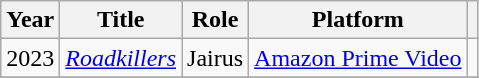<table class="wikitable">
<tr>
<th scope="col">Year</th>
<th scope="col">Title</th>
<th scope="col">Role</th>
<th scope="col">Platform</th>
<th scope="col" class="unsortable"></th>
</tr>
<tr>
<td>2023</td>
<td><em><a href='#'>Roadkillers</a></em></td>
<td>Jairus</td>
<td><a href='#'>Amazon Prime Video</a></td>
<td></td>
</tr>
<tr>
</tr>
</table>
